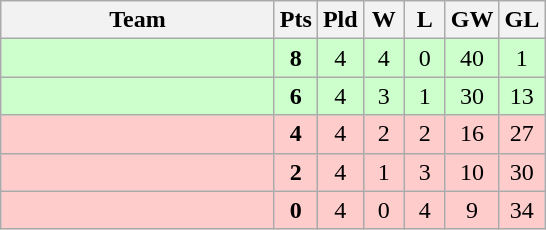<table class=wikitable style="text-align:center">
<tr>
<th width=175>Team</th>
<th width=20>Pts</th>
<th width=20>Pld</th>
<th width=20>W</th>
<th width=20>L</th>
<th width=20>GW</th>
<th width=20>GL</th>
</tr>
<tr bgcolor=ccffcc>
<td style="text-align:left"></td>
<td><strong>8</strong></td>
<td>4</td>
<td>4</td>
<td>0</td>
<td>40</td>
<td>1</td>
</tr>
<tr bgcolor=ccffcc>
<td style="text-align:left"></td>
<td><strong>6</strong></td>
<td>4</td>
<td>3</td>
<td>1</td>
<td>30</td>
<td>13</td>
</tr>
<tr bgcolor=ffcccc>
<td style="text-align:left"></td>
<td><strong>4</strong></td>
<td>4</td>
<td>2</td>
<td>2</td>
<td>16</td>
<td>27</td>
</tr>
<tr bgcolor=ffcccc>
<td style="text-align:left"></td>
<td><strong>2</strong></td>
<td>4</td>
<td>1</td>
<td>3</td>
<td>10</td>
<td>30</td>
</tr>
<tr bgcolor=ffcccc>
<td style="text-align:left"></td>
<td><strong>0</strong></td>
<td>4</td>
<td>0</td>
<td>4</td>
<td>9</td>
<td>34</td>
</tr>
</table>
